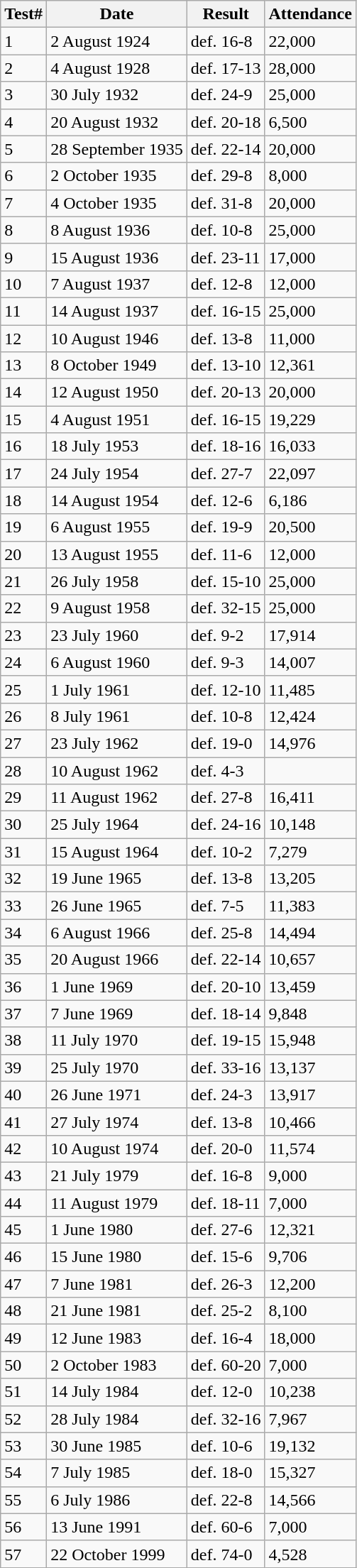<table class="wikitable">
<tr>
<th>Test#</th>
<th>Date</th>
<th>Result</th>
<th>Attendance</th>
</tr>
<tr>
<td>1</td>
<td>2 August 1924</td>
<td> def.  16-8</td>
<td>22,000</td>
</tr>
<tr>
<td>2</td>
<td>4 August 1928</td>
<td> def.  17-13</td>
<td>28,000</td>
</tr>
<tr>
<td>3</td>
<td>30 July 1932</td>
<td> def.  24-9</td>
<td>25,000</td>
</tr>
<tr>
<td>4</td>
<td>20 August 1932</td>
<td> def.  20-18</td>
<td>6,500</td>
</tr>
<tr>
<td>5</td>
<td>28 September 1935</td>
<td> def.  22-14</td>
<td>20,000</td>
</tr>
<tr>
<td>6</td>
<td>2 October 1935</td>
<td> def.  29-8</td>
<td>8,000</td>
</tr>
<tr>
<td>7</td>
<td>4 October 1935</td>
<td> def.  31-8</td>
<td>20,000</td>
</tr>
<tr>
<td>8</td>
<td>8 August 1936</td>
<td> def.  10-8</td>
<td>25,000</td>
</tr>
<tr>
<td>9</td>
<td>15 August 1936</td>
<td> def.  23-11</td>
<td>17,000</td>
</tr>
<tr>
<td>10</td>
<td>7 August 1937</td>
<td> def.  12-8</td>
<td>12,000</td>
</tr>
<tr>
<td>11</td>
<td>14 August 1937</td>
<td> def.  16-15</td>
<td>25,000</td>
</tr>
<tr>
<td>12</td>
<td>10 August 1946</td>
<td> def.  13-8</td>
<td>11,000</td>
</tr>
<tr>
<td>13</td>
<td>8 October 1949</td>
<td> def.  13-10</td>
<td>12,361</td>
</tr>
<tr>
<td>14</td>
<td>12 August 1950</td>
<td> def.  20-13</td>
<td>20,000</td>
</tr>
<tr>
<td>15</td>
<td>4 August 1951</td>
<td> def.  16-15</td>
<td>19,229</td>
</tr>
<tr>
<td>16</td>
<td>18 July 1953</td>
<td> def.  18-16</td>
<td>16,033</td>
</tr>
<tr>
<td>17</td>
<td>24 July 1954</td>
<td> def.  27-7</td>
<td>22,097</td>
</tr>
<tr>
<td>18</td>
<td>14 August 1954</td>
<td> def.  12-6</td>
<td>6,186</td>
</tr>
<tr>
<td>19</td>
<td>6 August 1955</td>
<td> def.  19-9</td>
<td>20,500</td>
</tr>
<tr>
<td>20</td>
<td>13 August 1955</td>
<td> def.  11-6</td>
<td>12,000</td>
</tr>
<tr>
<td>21</td>
<td>26 July 1958</td>
<td> def.  15-10</td>
<td>25,000</td>
</tr>
<tr>
<td>22</td>
<td>9 August 1958</td>
<td> def.  32-15</td>
<td>25,000</td>
</tr>
<tr>
<td>23</td>
<td>23 July 1960</td>
<td> def.  9-2</td>
<td>17,914</td>
</tr>
<tr>
<td>24</td>
<td>6 August 1960</td>
<td> def.  9-3</td>
<td>14,007</td>
</tr>
<tr>
<td>25</td>
<td>1 July 1961</td>
<td> def.  12-10</td>
<td>11,485</td>
</tr>
<tr>
<td>26</td>
<td>8 July 1961</td>
<td> def.  10-8</td>
<td>12,424</td>
</tr>
<tr>
<td>27</td>
<td>23 July 1962</td>
<td> def.  19-0</td>
<td>14,976</td>
</tr>
<tr>
<td>28</td>
<td>10 August 1962</td>
<td> def.  4-3</td>
<td></td>
</tr>
<tr>
<td>29</td>
<td>11 August 1962</td>
<td> def.  27-8</td>
<td>16,411</td>
</tr>
<tr>
<td>30</td>
<td>25 July 1964</td>
<td> def.  24-16</td>
<td>10,148</td>
</tr>
<tr>
<td>31</td>
<td>15 August 1964</td>
<td> def.  10-2</td>
<td>7,279</td>
</tr>
<tr>
<td>32</td>
<td>19 June 1965</td>
<td> def.  13-8</td>
<td>13,205</td>
</tr>
<tr>
<td>33</td>
<td>26 June 1965</td>
<td> def.  7-5</td>
<td>11,383</td>
</tr>
<tr>
<td>34</td>
<td>6 August 1966</td>
<td> def.  25-8</td>
<td>14,494</td>
</tr>
<tr>
<td>35</td>
<td>20 August 1966</td>
<td> def.  22-14</td>
<td>10,657</td>
</tr>
<tr>
<td>36</td>
<td>1 June 1969</td>
<td> def.  20-10</td>
<td>13,459</td>
</tr>
<tr>
<td>37</td>
<td>7 June 1969</td>
<td> def.  18-14</td>
<td>9,848</td>
</tr>
<tr>
<td>38</td>
<td>11 July 1970</td>
<td> def.  19-15</td>
<td>15,948</td>
</tr>
<tr>
<td>39</td>
<td>25 July 1970</td>
<td> def.  33-16</td>
<td>13,137</td>
</tr>
<tr>
<td>40</td>
<td>26 June 1971</td>
<td> def.  24-3</td>
<td>13,917</td>
</tr>
<tr>
<td>41</td>
<td>27 July 1974</td>
<td> def.  13-8</td>
<td>10,466</td>
</tr>
<tr>
<td>42</td>
<td>10 August 1974</td>
<td> def.  20-0</td>
<td>11,574</td>
</tr>
<tr>
<td>43</td>
<td>21 July 1979</td>
<td> def.  16-8</td>
<td>9,000</td>
</tr>
<tr>
<td>44</td>
<td>11 August 1979</td>
<td> def.  18-11</td>
<td>7,000</td>
</tr>
<tr>
<td>45</td>
<td>1 June 1980</td>
<td> def.  27-6</td>
<td>12,321</td>
</tr>
<tr>
<td>46</td>
<td>15 June 1980</td>
<td> def.  15-6</td>
<td>9,706</td>
</tr>
<tr>
<td>47</td>
<td>7 June 1981</td>
<td> def.  26-3</td>
<td>12,200</td>
</tr>
<tr>
<td>48</td>
<td>21 June 1981</td>
<td> def.  25-2</td>
<td>8,100</td>
</tr>
<tr>
<td>49</td>
<td>12 June 1983</td>
<td> def.  16-4</td>
<td>18,000</td>
</tr>
<tr>
<td>50</td>
<td>2 October 1983</td>
<td> def.  60-20</td>
<td>7,000</td>
</tr>
<tr>
<td>51</td>
<td>14 July 1984</td>
<td> def.  12-0</td>
<td>10,238</td>
</tr>
<tr>
<td>52</td>
<td>28 July 1984</td>
<td> def.  32-16</td>
<td>7,967</td>
</tr>
<tr>
<td>53</td>
<td>30 June 1985</td>
<td> def.  10-6</td>
<td>19,132</td>
</tr>
<tr>
<td>54</td>
<td>7 July 1985</td>
<td> def.  18-0</td>
<td>15,327</td>
</tr>
<tr>
<td>55</td>
<td>6 July 1986</td>
<td> def.  22-8</td>
<td>14,566</td>
</tr>
<tr>
<td>56</td>
<td>13 June 1991</td>
<td> def.  60-6</td>
<td>7,000</td>
</tr>
<tr>
<td>57</td>
<td>22 October 1999</td>
<td> def.  74-0</td>
<td>4,528</td>
</tr>
</table>
